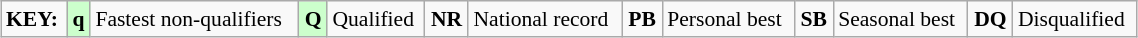<table class="wikitable" style="margin:0.5em auto; font-size:90%;position:relative;" width=60%>
<tr>
<td><strong>KEY:</strong></td>
<td bgcolor=ccffcc align=center><strong>q</strong></td>
<td>Fastest non-qualifiers</td>
<td bgcolor=ccffcc align=center><strong>Q</strong></td>
<td>Qualified</td>
<td align=center><strong>NR</strong></td>
<td>National record</td>
<td align=center><strong>PB</strong></td>
<td>Personal best</td>
<td align=center><strong>SB</strong></td>
<td>Seasonal best</td>
<td align=center><strong>DQ</strong></td>
<td>Disqualified</td>
</tr>
</table>
